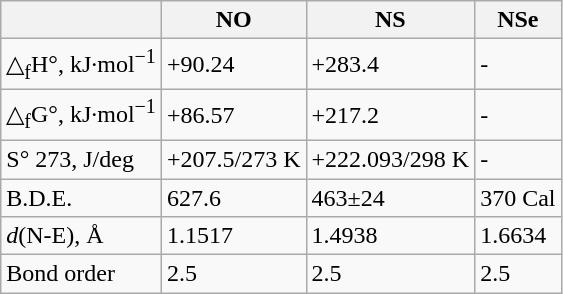<table class="wikitable">
<tr>
<th></th>
<th>NO</th>
<th>NS</th>
<th>NSe</th>
</tr>
<tr>
<td>△<sub>f</sub>H°, kJ·mol<sup>−1</sup></td>
<td>+90.24</td>
<td>+283.4</td>
<td>-</td>
</tr>
<tr>
<td>△<sub>f</sub>G°, kJ·mol<sup>−1</sup></td>
<td>+86.57</td>
<td>+217.2</td>
<td>-</td>
</tr>
<tr>
<td>S° 273, J/deg</td>
<td>+207.5/273 K</td>
<td>+222.093/298 K</td>
<td>-</td>
</tr>
<tr>
<td>B.D.E.</td>
<td>627.6</td>
<td>463±24</td>
<td>370 Cal</td>
</tr>
<tr>
<td><em>d</em>(N-E), Å</td>
<td>1.1517</td>
<td>1.4938</td>
<td>1.6634</td>
</tr>
<tr>
<td>Bond order</td>
<td>2.5</td>
<td>2.5</td>
<td>2.5</td>
</tr>
</table>
